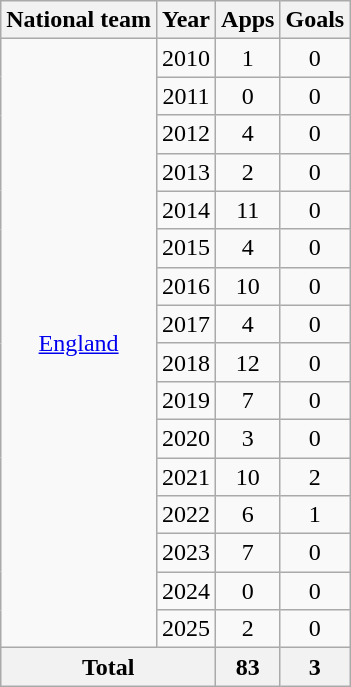<table class="wikitable" style="text-align: center;">
<tr>
<th>National team</th>
<th>Year</th>
<th>Apps</th>
<th>Goals</th>
</tr>
<tr>
<td rowspan="16"><a href='#'>England</a></td>
<td>2010</td>
<td>1</td>
<td>0</td>
</tr>
<tr>
<td>2011</td>
<td>0</td>
<td>0</td>
</tr>
<tr>
<td>2012</td>
<td>4</td>
<td>0</td>
</tr>
<tr>
<td>2013</td>
<td>2</td>
<td>0</td>
</tr>
<tr>
<td>2014</td>
<td>11</td>
<td>0</td>
</tr>
<tr>
<td>2015</td>
<td>4</td>
<td>0</td>
</tr>
<tr>
<td>2016</td>
<td>10</td>
<td>0</td>
</tr>
<tr>
<td>2017</td>
<td>4</td>
<td>0</td>
</tr>
<tr>
<td>2018</td>
<td>12</td>
<td>0</td>
</tr>
<tr>
<td>2019</td>
<td>7</td>
<td>0</td>
</tr>
<tr>
<td>2020</td>
<td>3</td>
<td>0</td>
</tr>
<tr>
<td>2021</td>
<td>10</td>
<td>2</td>
</tr>
<tr>
<td>2022</td>
<td>6</td>
<td>1</td>
</tr>
<tr>
<td>2023</td>
<td>7</td>
<td>0</td>
</tr>
<tr>
<td>2024</td>
<td>0</td>
<td>0</td>
</tr>
<tr>
<td>2025</td>
<td>2</td>
<td>0</td>
</tr>
<tr>
<th colspan="2">Total</th>
<th>83</th>
<th>3</th>
</tr>
</table>
